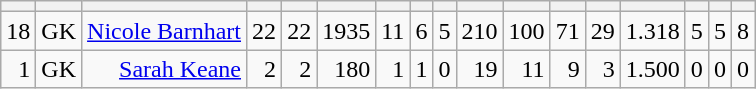<table class="wikitable sortable" style="text-align:right;">
<tr>
<th></th>
<th></th>
<th></th>
<th></th>
<th></th>
<th></th>
<th></th>
<th></th>
<th></th>
<th></th>
<th></th>
<th></th>
<th></th>
<th></th>
<th></th>
<th></th>
<th></th>
</tr>
<tr>
<td>18</td>
<td>GK</td>
<td><a href='#'>Nicole Barnhart</a></td>
<td>22</td>
<td>22</td>
<td>1935</td>
<td>11</td>
<td>6</td>
<td>5</td>
<td>210</td>
<td>100</td>
<td>71</td>
<td>29</td>
<td>1.318</td>
<td>5</td>
<td>5</td>
<td>8</td>
</tr>
<tr>
<td>1</td>
<td>GK</td>
<td><a href='#'>Sarah Keane</a></td>
<td>2</td>
<td>2</td>
<td>180</td>
<td>1</td>
<td>1</td>
<td>0</td>
<td>19</td>
<td>11</td>
<td>9</td>
<td>3</td>
<td>1.500</td>
<td>0</td>
<td>0</td>
<td>0</td>
</tr>
</table>
